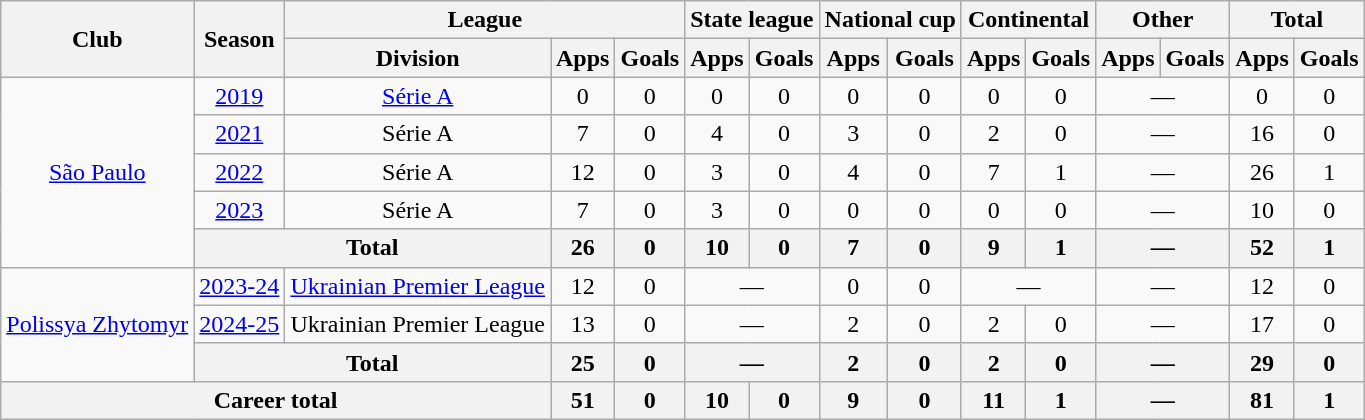<table class="wikitable" style="text-align: center">
<tr>
<th rowspan="2">Club</th>
<th rowspan="2">Season</th>
<th colspan="3">League</th>
<th colspan="2">State league</th>
<th colspan="2">National cup</th>
<th colspan="2">Continental</th>
<th colspan="2">Other</th>
<th colspan="2">Total</th>
</tr>
<tr>
<th>Division</th>
<th>Apps</th>
<th>Goals</th>
<th>Apps</th>
<th>Goals</th>
<th>Apps</th>
<th>Goals</th>
<th>Apps</th>
<th>Goals</th>
<th>Apps</th>
<th>Goals</th>
<th>Apps</th>
<th>Goals</th>
</tr>
<tr>
<td rowspan="5"><a href='#'>São Paulo</a></td>
<td><a href='#'>2019</a></td>
<td><a href='#'>Série A</a></td>
<td>0</td>
<td>0</td>
<td>0</td>
<td>0</td>
<td>0</td>
<td>0</td>
<td>0</td>
<td>0</td>
<td colspan="2">—</td>
<td>0</td>
<td>0</td>
</tr>
<tr>
<td><a href='#'>2021</a></td>
<td>Série A</td>
<td>7</td>
<td>0</td>
<td>4</td>
<td>0</td>
<td>3</td>
<td>0</td>
<td>2</td>
<td>0</td>
<td colspan="2">—</td>
<td>16</td>
<td>0</td>
</tr>
<tr>
<td><a href='#'>2022</a></td>
<td>Série A</td>
<td>12</td>
<td>0</td>
<td>3</td>
<td>0</td>
<td>4</td>
<td>0</td>
<td>7</td>
<td>1</td>
<td colspan="2">—</td>
<td>26</td>
<td>1</td>
</tr>
<tr>
<td><a href='#'>2023</a></td>
<td>Série A</td>
<td>7</td>
<td>0</td>
<td>3</td>
<td>0</td>
<td>0</td>
<td>0</td>
<td>0</td>
<td>0</td>
<td colspan="2">—</td>
<td>10</td>
<td>0</td>
</tr>
<tr>
<th colspan="2">Total</th>
<th>26</th>
<th>0</th>
<th>10</th>
<th>0</th>
<th>7</th>
<th>0</th>
<th>9</th>
<th>1</th>
<th colspan="2">—</th>
<th>52</th>
<th>1</th>
</tr>
<tr>
<td rowspan="3"><a href='#'>Polissya Zhytomyr</a></td>
<td><a href='#'>2023-24</a></td>
<td><a href='#'>Ukrainian Premier League</a></td>
<td>12</td>
<td>0</td>
<td colspan="2">—</td>
<td>0</td>
<td>0</td>
<td colspan="2">—</td>
<td colspan="2">—</td>
<td>12</td>
<td>0</td>
</tr>
<tr>
<td><a href='#'>2024-25</a></td>
<td>Ukrainian Premier League</td>
<td>13</td>
<td>0</td>
<td colspan="2">—</td>
<td>2</td>
<td>0</td>
<td>2</td>
<td>0</td>
<td colspan="2">—</td>
<td>17</td>
<td>0</td>
</tr>
<tr>
<th colspan="2">Total</th>
<th>25</th>
<th>0</th>
<th colspan="2">—</th>
<th>2</th>
<th>0</th>
<th>2</th>
<th>0</th>
<th colspan="2">—</th>
<th>29</th>
<th>0</th>
</tr>
<tr>
<th colspan="3">Career total</th>
<th>51</th>
<th>0</th>
<th>10</th>
<th>0</th>
<th>9</th>
<th>0</th>
<th>11</th>
<th>1</th>
<th colspan="2">—</th>
<th>81</th>
<th>1</th>
</tr>
</table>
